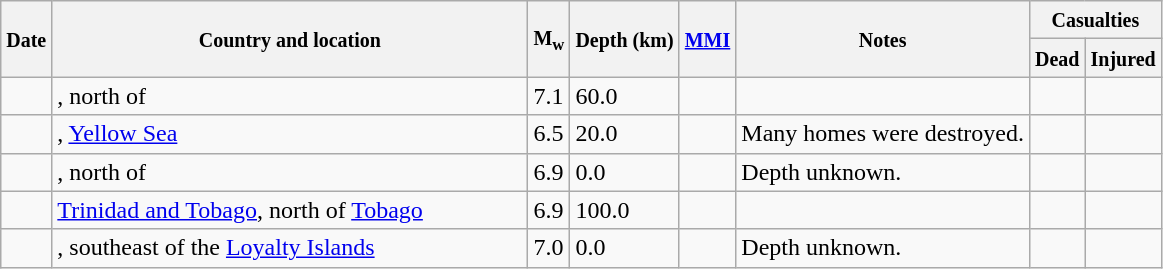<table class="wikitable sortable sort-under" style="border:1px black; margin-left:1em;">
<tr>
<th rowspan="2"><small>Date</small></th>
<th rowspan="2" style="width: 310px"><small>Country and location</small></th>
<th rowspan="2"><small>M<sub>w</sub></small></th>
<th rowspan="2"><small>Depth (km)</small></th>
<th rowspan="2"><small><a href='#'>MMI</a></small></th>
<th rowspan="2" class="unsortable"><small>Notes</small></th>
<th colspan="2"><small>Casualties</small></th>
</tr>
<tr>
<th><small>Dead</small></th>
<th><small>Injured</small></th>
</tr>
<tr>
<td></td>
<td>, north of</td>
<td>7.1</td>
<td>60.0</td>
<td></td>
<td></td>
<td></td>
<td></td>
</tr>
<tr>
<td></td>
<td>, <a href='#'>Yellow Sea</a></td>
<td>6.5</td>
<td>20.0</td>
<td></td>
<td>Many homes were destroyed.</td>
<td></td>
<td></td>
</tr>
<tr>
<td></td>
<td>, north of</td>
<td>6.9</td>
<td>0.0</td>
<td></td>
<td>Depth unknown.</td>
<td></td>
<td></td>
</tr>
<tr>
<td></td>
<td> <a href='#'>Trinidad and Tobago</a>, north of <a href='#'>Tobago</a></td>
<td>6.9</td>
<td>100.0</td>
<td></td>
<td></td>
<td></td>
<td></td>
</tr>
<tr>
<td></td>
<td>, southeast of the <a href='#'>Loyalty Islands</a></td>
<td>7.0</td>
<td>0.0</td>
<td></td>
<td>Depth unknown.</td>
<td></td>
<td></td>
</tr>
</table>
